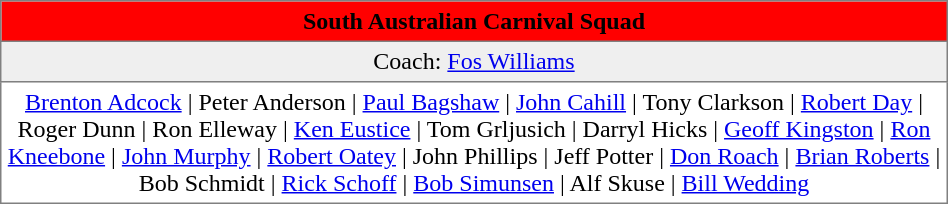<table border="1" cellpadding="4" cellspacing="0" style="text-align:center; font-size:100%; border-collapse:collapse;" width=50%>
<tr style="background:red;">
<th colspan=2><span>South Australian Carnival Squad</span></th>
</tr>
<tr bgcolor="#efefef">
<td>Coach: <a href='#'>Fos Williams</a></td>
</tr>
<tr>
<td Captain: ><a href='#'>Brenton Adcock</a> | Peter Anderson | <a href='#'>Paul Bagshaw</a> | <a href='#'>John Cahill</a> | Tony Clarkson | <a href='#'>Robert Day</a> | Roger Dunn | Ron Elleway | <a href='#'>Ken Eustice</a> | Tom Grljusich | Darryl Hicks | <a href='#'>Geoff Kingston</a> | <a href='#'>Ron Kneebone</a> | <a href='#'>John Murphy</a> | <a href='#'>Robert Oatey</a> | John Phillips | Jeff Potter | <a href='#'>Don Roach</a> | <a href='#'>Brian Roberts</a> | Bob Schmidt | <a href='#'>Rick Schoff</a> | <a href='#'>Bob Simunsen</a> | Alf Skuse | <a href='#'>Bill Wedding</a></td>
</tr>
</table>
